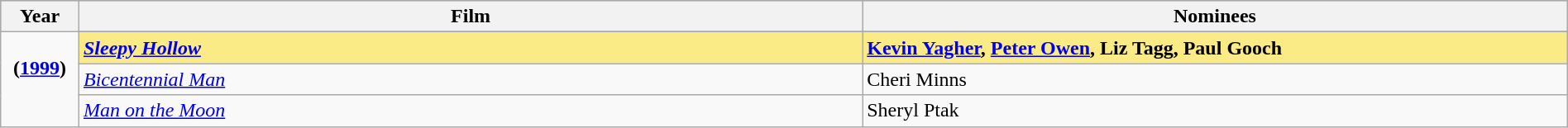<table class="wikitable" style="width:100%">
<tr bgcolor="#bebebe">
<th width="5%">Year</th>
<th width="50%">Film</th>
<th width="45%">Nominees</th>
</tr>
<tr>
<td rowspan=4 style="text-align:center"><strong>(<a href='#'>1999</a>)</strong><br> <br> </td>
</tr>
<tr style="background:#FAEB86">
<td><strong><em><a href='#'>Sleepy Hollow</a></em></strong></td>
<td><strong><a href='#'>Kevin Yagher</a>, <a href='#'>Peter Owen</a>, Liz Tagg, Paul Gooch</strong></td>
</tr>
<tr>
<td><em><a href='#'>Bicentennial Man</a></em></td>
<td>Cheri Minns</td>
</tr>
<tr>
<td><em><a href='#'>Man on the Moon</a></em></td>
<td>Sheryl Ptak</td>
</tr>
</table>
